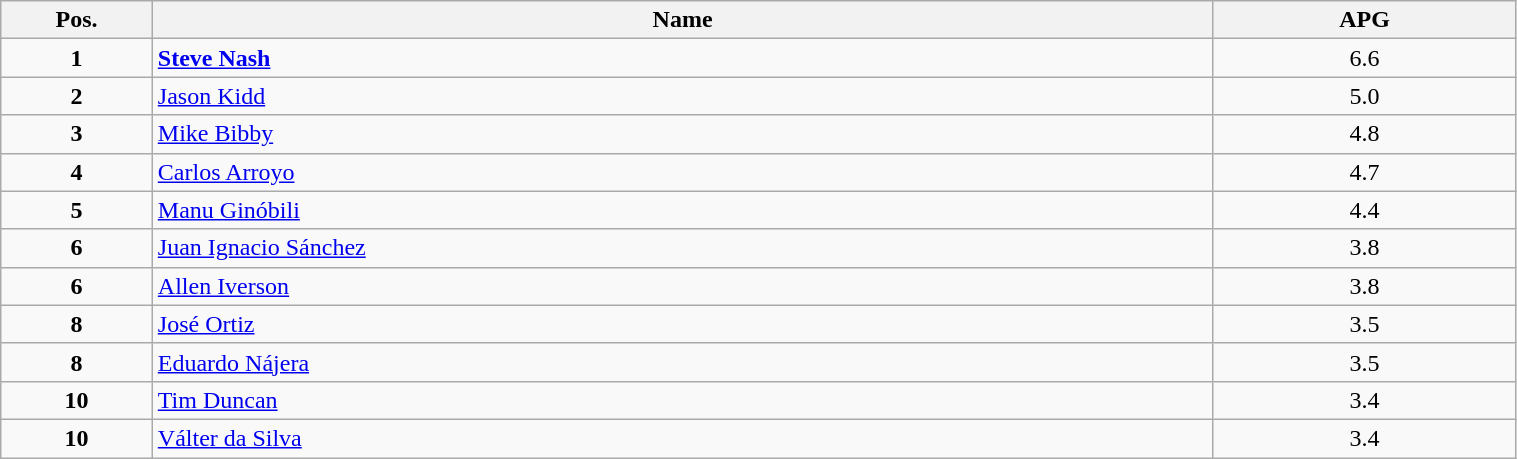<table class=wikitable width="80%">
<tr>
<th width="10%">Pos.</th>
<th width="70%">Name</th>
<th width="20%">APG</th>
</tr>
<tr>
<td align=center><strong>1</strong></td>
<td> <strong><a href='#'>Steve Nash</a></strong></td>
<td align=center>6.6</td>
</tr>
<tr>
<td align=center><strong>2</strong></td>
<td> <a href='#'>Jason Kidd</a></td>
<td align=center>5.0</td>
</tr>
<tr>
<td align=center><strong>3</strong></td>
<td> <a href='#'>Mike Bibby</a></td>
<td align=center>4.8</td>
</tr>
<tr>
<td align=center><strong>4</strong></td>
<td> <a href='#'>Carlos Arroyo</a></td>
<td align=center>4.7</td>
</tr>
<tr>
<td align=center><strong>5</strong></td>
<td> <a href='#'>Manu Ginóbili</a></td>
<td align=center>4.4</td>
</tr>
<tr>
<td align=center><strong>6</strong></td>
<td> <a href='#'>Juan Ignacio Sánchez</a></td>
<td align=center>3.8</td>
</tr>
<tr>
<td align=center><strong>6</strong></td>
<td> <a href='#'>Allen Iverson</a></td>
<td align=center>3.8</td>
</tr>
<tr>
<td align=center><strong>8</strong></td>
<td> <a href='#'>José Ortiz</a></td>
<td align=center>3.5</td>
</tr>
<tr>
<td align=center><strong>8</strong></td>
<td> <a href='#'>Eduardo Nájera</a></td>
<td align=center>3.5</td>
</tr>
<tr>
<td align=center><strong>10</strong></td>
<td> <a href='#'>Tim Duncan</a></td>
<td align=center>3.4</td>
</tr>
<tr>
<td align=center><strong>10</strong></td>
<td> <a href='#'>Válter da Silva</a></td>
<td align=center>3.4</td>
</tr>
</table>
